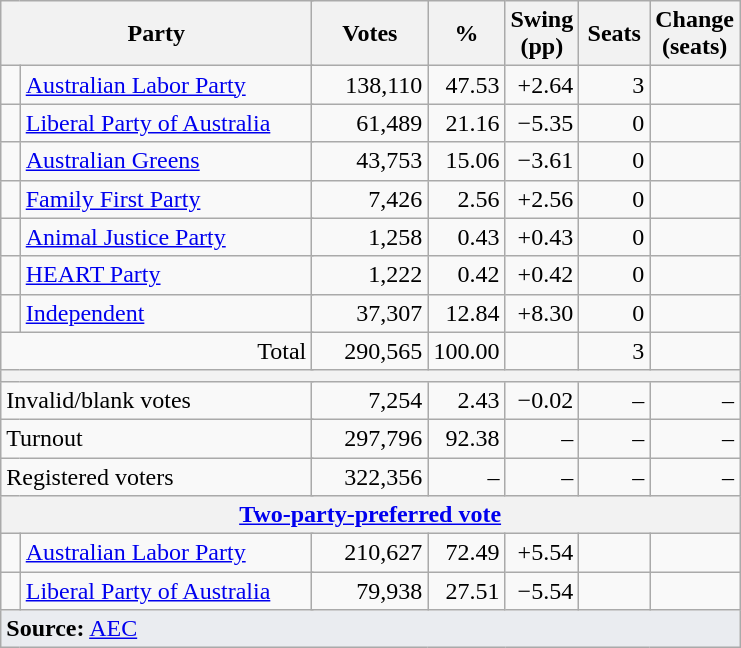<table class="wikitable" style="text-align:right;  margin-bottom:0">
<tr>
<th style="width:200px" colspan=3>Party</th>
<th style="width:70px;">Votes</th>
<th style="width:40px;">%</th>
<th style="width:40px;">Swing (pp)</th>
<th style="width:40px;">Seats</th>
<th style="width:40px;">Change (seats)</th>
</tr>
<tr>
<td> </td>
<td style="text-align:left;" colspan="2"><a href='#'>Australian Labor Party</a></td>
<td align=right>138,110</td>
<td align=right>47.53</td>
<td align=right>+2.64</td>
<td align=right>3</td>
<td align=right></td>
</tr>
<tr>
<td> </td>
<td style="text-align:left;" colspan="2"><a href='#'>Liberal Party of Australia</a></td>
<td align=right>61,489</td>
<td align=right>21.16</td>
<td align=right>−5.35</td>
<td align=right>0</td>
<td align=right></td>
</tr>
<tr>
<td> </td>
<td style="text-align:left;" colspan="2"><a href='#'>Australian Greens</a></td>
<td align=right>43,753</td>
<td align=right>15.06</td>
<td align=right>−3.61</td>
<td align=right>0</td>
<td align=right></td>
</tr>
<tr>
<td> </td>
<td style="text-align:left;" colspan="2"><a href='#'>Family First Party</a></td>
<td align=right>7,426</td>
<td align=right>2.56</td>
<td align=right>+2.56</td>
<td align=right>0</td>
<td align=right></td>
</tr>
<tr>
<td> </td>
<td style="text-align:left;" colspan="2"><a href='#'>Animal Justice Party</a></td>
<td align=right>1,258</td>
<td align=right>0.43</td>
<td align=right>+0.43</td>
<td align=right>0</td>
<td align=right></td>
</tr>
<tr>
<td> </td>
<td style="text-align:left;" colspan="2"><a href='#'>HEART Party</a></td>
<td align=right>1,222</td>
<td align=right>0.42</td>
<td align=right>+0.42</td>
<td align=right>0</td>
<td align=right></td>
</tr>
<tr>
<td> </td>
<td style="text-align:left;" colspan="2"><a href='#'>Independent</a></td>
<td align=right>37,307</td>
<td align=right>12.84</td>
<td align=right>+8.30</td>
<td align=right>0</td>
<td align=right></td>
</tr>
<tr>
<td colspan="3" align="right">Total</td>
<td>290,565</td>
<td>100.00</td>
<td></td>
<td>3</td>
<td></td>
</tr>
<tr>
<th colspan="9"></th>
</tr>
<tr>
<td style="text-align:left;" colspan="3">Invalid/blank votes</td>
<td>7,254</td>
<td>2.43</td>
<td>−0.02</td>
<td>–</td>
<td>–</td>
</tr>
<tr>
<td style="text-align:left;" colspan="3">Turnout</td>
<td>297,796</td>
<td>92.38</td>
<td>–</td>
<td>–</td>
<td>–</td>
</tr>
<tr>
<td colspan="3" style="text-align:left;">Registered voters</td>
<td>322,356</td>
<td>–</td>
<td>–</td>
<td>–</td>
<td>–</td>
</tr>
<tr>
<th colspan="8"><a href='#'>Two-party-preferred vote</a></th>
</tr>
<tr>
<td></td>
<td colspan="2" style="text-align:left;"><a href='#'>Australian Labor Party</a></td>
<td>210,627</td>
<td>72.49</td>
<td>+5.54</td>
<td></td>
<td></td>
</tr>
<tr>
<td></td>
<td colspan="2" style="text-align:left;"><a href='#'>Liberal Party of Australia</a></td>
<td>79,938</td>
<td>27.51</td>
<td>−5.54</td>
<td></td>
<td></td>
</tr>
<tr>
<td style="text-align:left; background-color:#eaecf0" colspan="8"><strong>Source:</strong> <a href='#'>AEC</a></td>
</tr>
</table>
